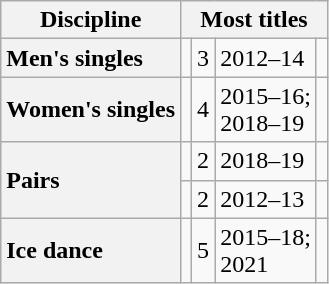<table class="wikitable unsortable" style="text-align:left">
<tr>
<th scope="col">Discipline</th>
<th colspan="4" scope="col">Most titles</th>
</tr>
<tr>
<th scope="row" style="text-align:left">Men's singles</th>
<td></td>
<td>3</td>
<td>2012–14</td>
<td></td>
</tr>
<tr>
<th scope="row" style="text-align:left">Women's singles</th>
<td></td>
<td>4</td>
<td>2015–16;<br>2018–19</td>
<td></td>
</tr>
<tr>
<th rowspan="2" scope="row" style="text-align:left">Pairs</th>
<td></td>
<td>2</td>
<td>2018–19</td>
<td></td>
</tr>
<tr>
<td></td>
<td>2</td>
<td>2012–13</td>
<td></td>
</tr>
<tr>
<th scope="row" style="text-align:left">Ice dance</th>
<td></td>
<td>5</td>
<td>2015–18;<br>2021</td>
<td></td>
</tr>
</table>
